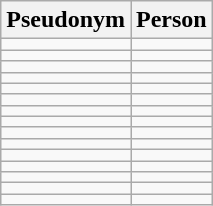<table class="wikitable sortable plainrowheaders" style="text-align:center">
<tr>
<th scope="col">Pseudonym</th>
<th scope="col">Person</th>
</tr>
<tr>
<td></td>
<td></td>
</tr>
<tr>
<td></td>
<td></td>
</tr>
<tr>
<td></td>
<td></td>
</tr>
<tr>
<td></td>
<td></td>
</tr>
<tr>
<td></td>
<td></td>
</tr>
<tr>
<td></td>
<td></td>
</tr>
<tr>
<td></td>
<td></td>
</tr>
<tr>
<td></td>
<td></td>
</tr>
<tr>
<td></td>
<td></td>
</tr>
<tr>
<td></td>
<td></td>
</tr>
<tr>
<td></td>
<td></td>
</tr>
<tr>
<td></td>
<td></td>
</tr>
<tr>
<td></td>
<td></td>
</tr>
<tr>
<td></td>
<td></td>
</tr>
<tr>
<td></td>
<td></td>
</tr>
</table>
